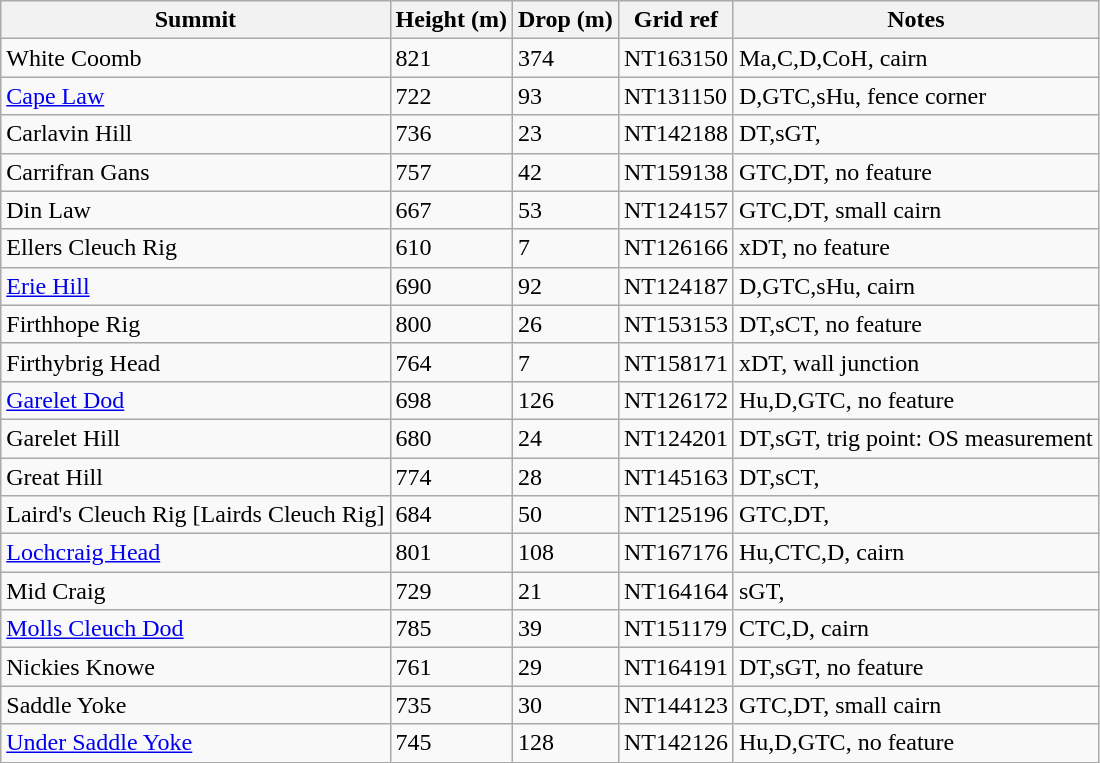<table class="wikitable sortable">
<tr>
<th>Summit</th>
<th>Height (m)</th>
<th>Drop (m)</th>
<th>Grid ref</th>
<th>Notes</th>
</tr>
<tr>
<td>White Coomb</td>
<td>821</td>
<td>374</td>
<td>NT163150</td>
<td>Ma,C,D,CoH, cairn</td>
</tr>
<tr>
<td><a href='#'>Cape Law</a></td>
<td>722</td>
<td>93</td>
<td>NT131150</td>
<td>D,GTC,sHu, fence corner</td>
</tr>
<tr>
<td>Carlavin Hill</td>
<td>736</td>
<td>23</td>
<td>NT142188</td>
<td>DT,sGT,</td>
</tr>
<tr>
<td>Carrifran Gans</td>
<td>757</td>
<td>42</td>
<td>NT159138</td>
<td>GTC,DT, no feature</td>
</tr>
<tr>
<td>Din Law</td>
<td>667</td>
<td>53</td>
<td>NT124157</td>
<td>GTC,DT, small cairn</td>
</tr>
<tr>
<td>Ellers Cleuch Rig</td>
<td>610</td>
<td>7</td>
<td>NT126166</td>
<td>xDT, no feature</td>
</tr>
<tr>
<td><a href='#'>Erie Hill</a></td>
<td>690</td>
<td>92</td>
<td>NT124187</td>
<td>D,GTC,sHu, cairn</td>
</tr>
<tr>
<td>Firthhope Rig</td>
<td>800</td>
<td>26</td>
<td>NT153153</td>
<td>DT,sCT, no feature</td>
</tr>
<tr>
<td>Firthybrig Head</td>
<td>764</td>
<td>7</td>
<td>NT158171</td>
<td>xDT, wall junction</td>
</tr>
<tr>
<td><a href='#'>Garelet Dod</a></td>
<td>698</td>
<td>126</td>
<td>NT126172</td>
<td>Hu,D,GTC, no feature</td>
</tr>
<tr>
<td>Garelet Hill</td>
<td>680</td>
<td>24</td>
<td>NT124201</td>
<td>DT,sGT, trig point: OS measurement</td>
</tr>
<tr>
<td>Great Hill</td>
<td>774</td>
<td>28</td>
<td>NT145163</td>
<td>DT,sCT,</td>
</tr>
<tr>
<td>Laird's Cleuch Rig [Lairds Cleuch Rig]</td>
<td>684</td>
<td>50</td>
<td>NT125196</td>
<td>GTC,DT,</td>
</tr>
<tr>
<td><a href='#'>Lochcraig Head</a></td>
<td>801</td>
<td>108</td>
<td>NT167176</td>
<td>Hu,CTC,D, cairn</td>
</tr>
<tr>
<td>Mid Craig</td>
<td>729</td>
<td>21</td>
<td>NT164164</td>
<td>sGT,</td>
</tr>
<tr>
<td><a href='#'>Molls Cleuch Dod</a></td>
<td>785</td>
<td>39</td>
<td>NT151179</td>
<td>CTC,D, cairn</td>
</tr>
<tr>
<td>Nickies Knowe</td>
<td>761</td>
<td>29</td>
<td>NT164191</td>
<td>DT,sGT, no feature</td>
</tr>
<tr>
<td>Saddle Yoke</td>
<td>735</td>
<td>30</td>
<td>NT144123</td>
<td>GTC,DT, small cairn</td>
</tr>
<tr>
<td><a href='#'>Under Saddle Yoke</a></td>
<td>745</td>
<td>128</td>
<td>NT142126</td>
<td>Hu,D,GTC, no feature</td>
</tr>
</table>
